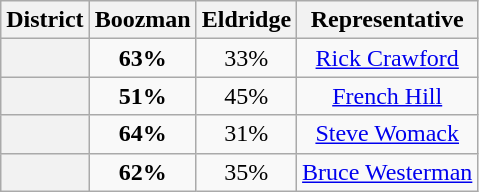<table class=wikitable>
<tr>
<th>District</th>
<th>Boozman</th>
<th>Eldridge</th>
<th>Representative</th>
</tr>
<tr align=center>
<th></th>
<td><strong>63%</strong></td>
<td>33%</td>
<td><a href='#'>Rick Crawford</a></td>
</tr>
<tr align=center>
<th></th>
<td><strong>51%</strong></td>
<td>45%</td>
<td><a href='#'>French Hill</a></td>
</tr>
<tr align=center>
<th></th>
<td><strong>64%</strong></td>
<td>31%</td>
<td><a href='#'>Steve Womack</a></td>
</tr>
<tr align=center>
<th></th>
<td><strong>62%</strong></td>
<td>35%</td>
<td><a href='#'>Bruce Westerman</a></td>
</tr>
</table>
